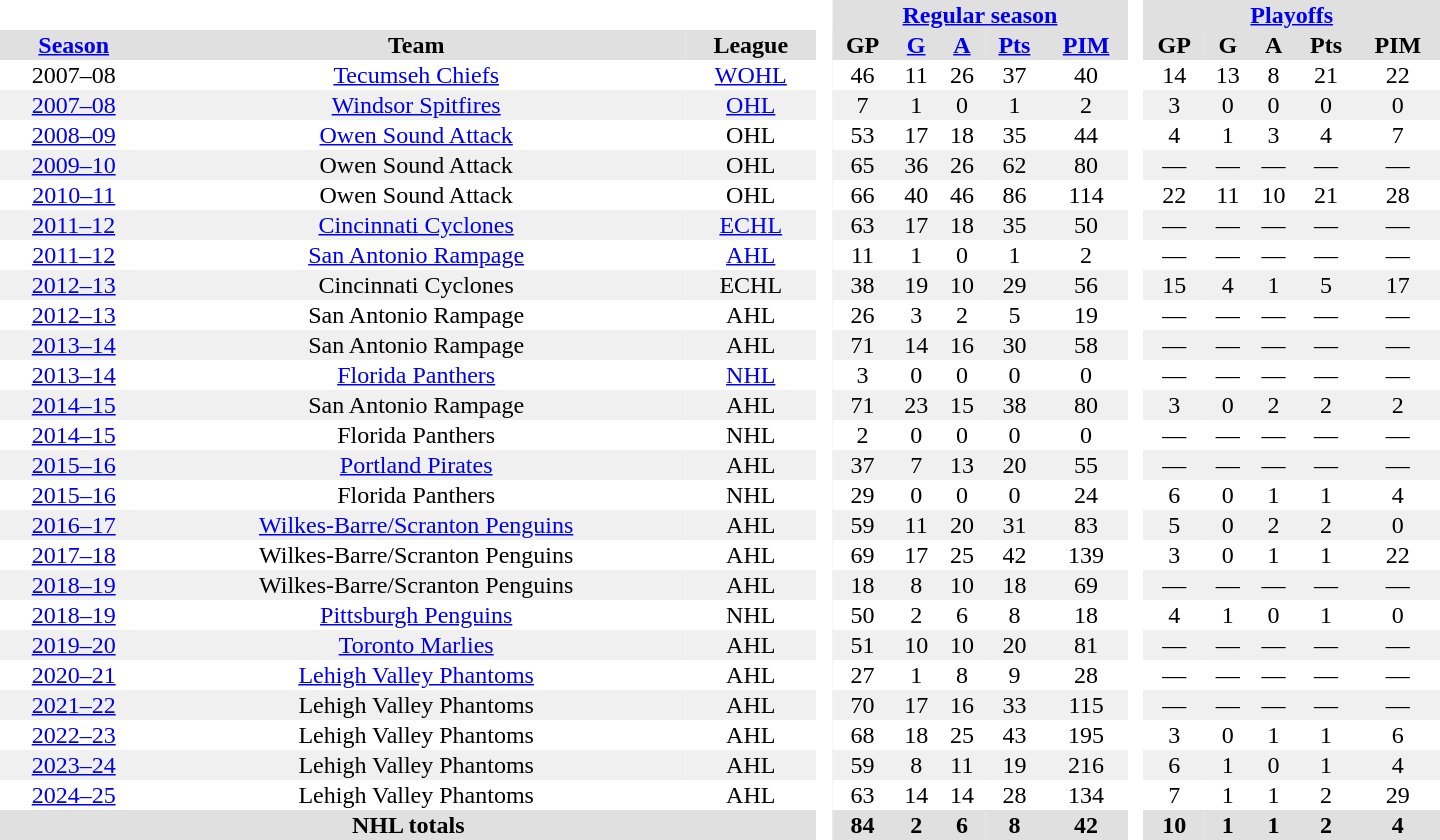<table border="0" cellpadding="1" cellspacing="0" style="text-align:center; width:60em;">
<tr style="background:#e0e0e0;">
<th colspan="3"  bgcolor="#ffffff"> </th>
<th rowspan="99" bgcolor="#ffffff"> </th>
<th colspan="5"><a href='#'>Regular season</a></th>
<th rowspan="99" bgcolor="#ffffff"> </th>
<th colspan="5"><a href='#'>Playoffs</a></th>
</tr>
<tr style="background:#e0e0e0;">
<th><a href='#'>Season</a></th>
<th>Team</th>
<th>League</th>
<th>GP</th>
<th><a href='#'>G</a></th>
<th><a href='#'>A</a></th>
<th><a href='#'>Pts</a></th>
<th><a href='#'>PIM</a></th>
<th>GP</th>
<th>G</th>
<th>A</th>
<th>Pts</th>
<th>PIM</th>
</tr>
<tr>
<td>2007–08</td>
<td><a href='#'>Tecumseh Chiefs</a></td>
<td><a href='#'>WOHL</a></td>
<td>46</td>
<td>11</td>
<td>26</td>
<td>37</td>
<td>40</td>
<td>14</td>
<td>13</td>
<td>8</td>
<td>21</td>
<td>22</td>
</tr>
<tr bgcolor="#f0f0f0">
<td><a href='#'>2007–08</a></td>
<td><a href='#'>Windsor Spitfires</a></td>
<td><a href='#'>OHL</a></td>
<td>7</td>
<td>1</td>
<td>0</td>
<td>1</td>
<td>2</td>
<td>3</td>
<td>0</td>
<td>0</td>
<td>0</td>
<td>0</td>
</tr>
<tr>
<td><a href='#'>2008–09</a></td>
<td><a href='#'>Owen Sound Attack</a></td>
<td>OHL</td>
<td>53</td>
<td>17</td>
<td>18</td>
<td>35</td>
<td>44</td>
<td>4</td>
<td>1</td>
<td>3</td>
<td>4</td>
<td>7</td>
</tr>
<tr bgcolor="#f0f0f0">
<td><a href='#'>2009–10</a></td>
<td>Owen Sound Attack</td>
<td>OHL</td>
<td>65</td>
<td>36</td>
<td>26</td>
<td>62</td>
<td>80</td>
<td>—</td>
<td>—</td>
<td>—</td>
<td>—</td>
<td>—</td>
</tr>
<tr>
<td><a href='#'>2010–11</a></td>
<td>Owen Sound Attack</td>
<td>OHL</td>
<td>66</td>
<td>40</td>
<td>46</td>
<td>86</td>
<td>114</td>
<td>22</td>
<td>11</td>
<td>10</td>
<td>21</td>
<td>28</td>
</tr>
<tr bgcolor="#f0f0f0">
<td><a href='#'>2011–12</a></td>
<td><a href='#'>Cincinnati Cyclones</a></td>
<td><a href='#'>ECHL</a></td>
<td>63</td>
<td>17</td>
<td>18</td>
<td>35</td>
<td>50</td>
<td>—</td>
<td>—</td>
<td>—</td>
<td>—</td>
<td>—</td>
</tr>
<tr>
<td><a href='#'>2011–12</a></td>
<td><a href='#'>San Antonio Rampage</a></td>
<td><a href='#'>AHL</a></td>
<td>11</td>
<td>1</td>
<td>0</td>
<td>1</td>
<td>2</td>
<td>—</td>
<td>—</td>
<td>—</td>
<td>—</td>
<td>—</td>
</tr>
<tr bgcolor="#f0f0f0">
<td><a href='#'>2012–13</a></td>
<td>Cincinnati Cyclones</td>
<td>ECHL</td>
<td>38</td>
<td>19</td>
<td>10</td>
<td>29</td>
<td>56</td>
<td>15</td>
<td>4</td>
<td>1</td>
<td>5</td>
<td>17</td>
</tr>
<tr>
<td><a href='#'>2012–13</a></td>
<td>San Antonio Rampage</td>
<td>AHL</td>
<td>26</td>
<td>3</td>
<td>2</td>
<td>5</td>
<td>19</td>
<td>—</td>
<td>—</td>
<td>—</td>
<td>—</td>
<td>—</td>
</tr>
<tr bgcolor="#f0f0f0">
<td><a href='#'>2013–14</a></td>
<td>San Antonio Rampage</td>
<td>AHL</td>
<td>71</td>
<td>14</td>
<td>16</td>
<td>30</td>
<td>58</td>
<td>—</td>
<td>—</td>
<td>—</td>
<td>—</td>
<td>—</td>
</tr>
<tr>
<td><a href='#'>2013–14</a></td>
<td><a href='#'>Florida Panthers</a></td>
<td><a href='#'>NHL</a></td>
<td>3</td>
<td>0</td>
<td>0</td>
<td>0</td>
<td>0</td>
<td>—</td>
<td>—</td>
<td>—</td>
<td>—</td>
<td>—</td>
</tr>
<tr bgcolor="#f0f0f0">
<td><a href='#'>2014–15</a></td>
<td>San Antonio Rampage</td>
<td>AHL</td>
<td>71</td>
<td>23</td>
<td>15</td>
<td>38</td>
<td>80</td>
<td>3</td>
<td>0</td>
<td>2</td>
<td>2</td>
<td>2</td>
</tr>
<tr>
<td><a href='#'>2014–15</a></td>
<td>Florida Panthers</td>
<td>NHL</td>
<td>2</td>
<td>0</td>
<td>0</td>
<td>0</td>
<td>0</td>
<td>—</td>
<td>—</td>
<td>—</td>
<td>—</td>
<td>—</td>
</tr>
<tr bgcolor="#f0f0f0">
<td><a href='#'>2015–16</a></td>
<td><a href='#'>Portland Pirates</a></td>
<td>AHL</td>
<td>37</td>
<td>7</td>
<td>13</td>
<td>20</td>
<td>55</td>
<td>—</td>
<td>—</td>
<td>—</td>
<td>—</td>
<td>—</td>
</tr>
<tr>
<td><a href='#'>2015–16</a></td>
<td>Florida Panthers</td>
<td>NHL</td>
<td>29</td>
<td>0</td>
<td>0</td>
<td>0</td>
<td>24</td>
<td>6</td>
<td>0</td>
<td>1</td>
<td>1</td>
<td>4</td>
</tr>
<tr bgcolor="#f0f0f0">
<td><a href='#'>2016–17</a></td>
<td><a href='#'>Wilkes-Barre/Scranton Penguins</a></td>
<td>AHL</td>
<td>59</td>
<td>11</td>
<td>20</td>
<td>31</td>
<td>83</td>
<td>5</td>
<td>0</td>
<td>2</td>
<td>2</td>
<td>0</td>
</tr>
<tr>
<td><a href='#'>2017–18</a></td>
<td>Wilkes-Barre/Scranton Penguins</td>
<td>AHL</td>
<td>69</td>
<td>17</td>
<td>25</td>
<td>42</td>
<td>139</td>
<td>3</td>
<td>0</td>
<td>1</td>
<td>1</td>
<td>22</td>
</tr>
<tr bgcolor="#f0f0f0">
<td><a href='#'>2018–19</a></td>
<td>Wilkes-Barre/Scranton Penguins</td>
<td>AHL</td>
<td>18</td>
<td>8</td>
<td>10</td>
<td>18</td>
<td>69</td>
<td>—</td>
<td>—</td>
<td>—</td>
<td>—</td>
<td>—</td>
</tr>
<tr>
<td><a href='#'>2018–19</a></td>
<td><a href='#'>Pittsburgh Penguins</a></td>
<td>NHL</td>
<td>50</td>
<td>2</td>
<td>6</td>
<td>8</td>
<td>18</td>
<td>4</td>
<td>1</td>
<td>0</td>
<td>1</td>
<td>0</td>
</tr>
<tr bgcolor="#f0f0f0">
<td><a href='#'>2019–20</a></td>
<td><a href='#'>Toronto Marlies</a></td>
<td>AHL</td>
<td>51</td>
<td>10</td>
<td>10</td>
<td>20</td>
<td>81</td>
<td>—</td>
<td>—</td>
<td>—</td>
<td>—</td>
<td>—</td>
</tr>
<tr>
<td><a href='#'>2020–21</a></td>
<td><a href='#'>Lehigh Valley Phantoms</a></td>
<td>AHL</td>
<td>27</td>
<td>1</td>
<td>8</td>
<td>9</td>
<td>28</td>
<td>—</td>
<td>—</td>
<td>—</td>
<td>—</td>
<td>—</td>
</tr>
<tr bgcolor="#f0f0f0">
<td><a href='#'>2021–22</a></td>
<td>Lehigh Valley Phantoms</td>
<td>AHL</td>
<td>70</td>
<td>17</td>
<td>16</td>
<td>33</td>
<td>115</td>
<td>—</td>
<td>—</td>
<td>—</td>
<td>—</td>
<td>—</td>
</tr>
<tr>
<td><a href='#'>2022–23</a></td>
<td>Lehigh Valley Phantoms</td>
<td>AHL</td>
<td>68</td>
<td>18</td>
<td>25</td>
<td>43</td>
<td>195</td>
<td>3</td>
<td>0</td>
<td>1</td>
<td>1</td>
<td>6</td>
</tr>
<tr bgcolor="#f0f0f0">
<td><a href='#'>2023–24</a></td>
<td>Lehigh Valley Phantoms</td>
<td>AHL</td>
<td>59</td>
<td>8</td>
<td>11</td>
<td>19</td>
<td>216</td>
<td>6</td>
<td>1</td>
<td>0</td>
<td>1</td>
<td>4</td>
</tr>
<tr>
<td><a href='#'>2024–25</a></td>
<td>Lehigh Valley Phantoms</td>
<td>AHL</td>
<td>63</td>
<td>14</td>
<td>14</td>
<td>28</td>
<td>134</td>
<td>7</td>
<td>1</td>
<td>1</td>
<td>2</td>
<td>29</td>
</tr>
<tr ALIGN="centre" bgcolor="#e0e0e0">
<th colspan="3">NHL totals</th>
<th>84</th>
<th>2</th>
<th>6</th>
<th>8</th>
<th>42</th>
<th>10</th>
<th>1</th>
<th>1</th>
<th>2</th>
<th>4</th>
</tr>
</table>
